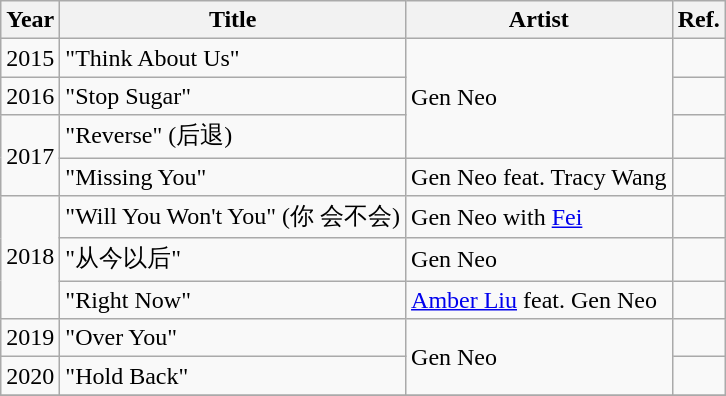<table class="wikitable">
<tr>
<th>Year</th>
<th>Title</th>
<th>Artist</th>
<th>Ref.</th>
</tr>
<tr>
<td>2015</td>
<td>"Think About Us"</td>
<td rowspan="3">Gen Neo</td>
<td></td>
</tr>
<tr>
<td>2016</td>
<td>"Stop Sugar"</td>
<td></td>
</tr>
<tr>
<td rowspan="2">2017</td>
<td>"Reverse" (后退)</td>
<td></td>
</tr>
<tr>
<td>"Missing You"</td>
<td>Gen Neo feat. Tracy Wang</td>
<td></td>
</tr>
<tr>
<td rowspan="3">2018</td>
<td>"Will You Won't You" (你 会不会)</td>
<td>Gen Neo with <a href='#'>Fei</a></td>
<td></td>
</tr>
<tr>
<td>"从今以后"</td>
<td>Gen Neo</td>
<td></td>
</tr>
<tr>
<td>"Right Now"</td>
<td><a href='#'>Amber Liu</a> feat. Gen Neo</td>
<td></td>
</tr>
<tr>
<td>2019</td>
<td>"Over You"</td>
<td rowspan="2">Gen Neo</td>
<td></td>
</tr>
<tr>
<td>2020</td>
<td>"Hold Back"</td>
<td></td>
</tr>
<tr>
</tr>
</table>
